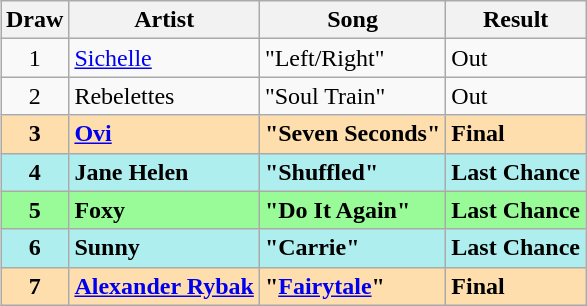<table class="sortable wikitable" style="margin: 1em auto 1em auto; text-align:center">
<tr>
<th>Draw</th>
<th>Artist</th>
<th>Song</th>
<th>Result</th>
</tr>
<tr>
<td>1</td>
<td style="text-align:left;"><a href='#'>Sichelle</a></td>
<td style="text-align:left;">"Left/Right"</td>
<td style="text-align:left;">Out</td>
</tr>
<tr>
<td>2</td>
<td style="text-align:left;">Rebelettes</td>
<td style="text-align:left;">"Soul Train"</td>
<td style="text-align:left;">Out</td>
</tr>
<tr style="font-weight:bold; background:navajowhite;">
<td>3</td>
<td style="text-align:left;"><a href='#'>Ovi</a></td>
<td style="text-align:left;">"Seven Seconds"</td>
<td style="text-align:left;">Final</td>
</tr>
<tr style="font-weight:bold; background:paleturquoise;">
<td>4</td>
<td style="text-align:left;">Jane Helen</td>
<td style="text-align:left;">"Shuffled"</td>
<td style="text-align:left;">Last Chance</td>
</tr>
<tr style="font-weight:bold; background:palegreen;">
<td>5</td>
<td style="text-align:left;">Foxy</td>
<td style="text-align:left;">"Do It Again"</td>
<td style="text-align:left;">Last Chance</td>
</tr>
<tr style="font-weight:bold; background:paleturquoise;">
<td>6</td>
<td style="text-align:left;">Sunny</td>
<td style="text-align:left;">"Carrie"</td>
<td style="text-align:left;">Last Chance</td>
</tr>
<tr style="font-weight:bold; background:navajowhite;">
<td>7</td>
<td style="text-align:left;"><a href='#'>Alexander Rybak</a></td>
<td style="text-align:left;">"<a href='#'>Fairytale</a>"</td>
<td style="text-align:left;">Final</td>
</tr>
</table>
